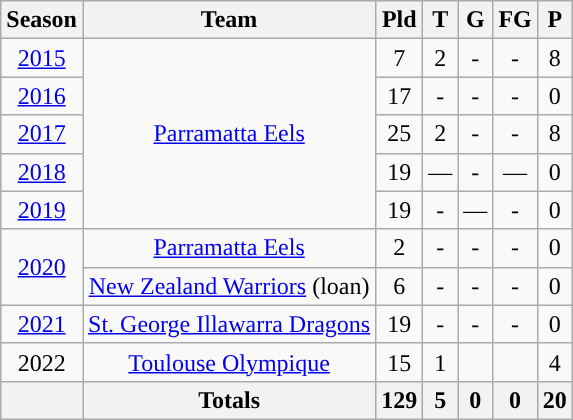<table class="wikitable" style="border-collapse:collapse;text-align:center">
<tr>
<th>Season</th>
<th>Team</th>
<th>Pld</th>
<th>T</th>
<th>G</th>
<th>FG</th>
<th>P</th>
</tr>
<tr>
<td><a href='#'>2015</a></td>
<td rowspan="5"> <a href='#'>Parramatta Eels</a></td>
<td>7</td>
<td>2</td>
<td>-</td>
<td>-</td>
<td>8</td>
</tr>
<tr>
<td><a href='#'>2016</a></td>
<td>17</td>
<td>-</td>
<td>-</td>
<td>-</td>
<td>0</td>
</tr>
<tr>
<td><a href='#'>2017</a></td>
<td>25</td>
<td>2</td>
<td>-</td>
<td>-</td>
<td>8</td>
</tr>
<tr>
<td><a href='#'>2018</a></td>
<td>19</td>
<td>—</td>
<td>-</td>
<td>—</td>
<td>0</td>
</tr>
<tr>
<td><a href='#'>2019</a></td>
<td>19</td>
<td>-</td>
<td>—</td>
<td>-</td>
<td>0</td>
</tr>
<tr>
<td rowspan="2"><a href='#'>2020</a></td>
<td> <a href='#'>Parramatta Eels</a></td>
<td>2</td>
<td>-</td>
<td>-</td>
<td>-</td>
<td>0</td>
</tr>
<tr>
<td rowspan="1"> <a href='#'>New Zealand Warriors</a> (loan)</td>
<td>6</td>
<td>-</td>
<td>-</td>
<td>-</td>
<td>0</td>
</tr>
<tr>
<td><a href='#'>2021</a></td>
<td rowspan="1”"> <a href='#'>St. George Illawarra Dragons</a></td>
<td>19</td>
<td>-</td>
<td>-</td>
<td>-</td>
<td>0</td>
</tr>
<tr>
<td>2022</td>
<td> <a href='#'>Toulouse Olympique</a></td>
<td>15</td>
<td>1</td>
<td></td>
<td></td>
<td>4</td>
</tr>
<tr>
<th></th>
<th>Totals</th>
<th>129</th>
<th>5</th>
<th>0</th>
<th>0</th>
<th>20</th>
</tr>
</table>
